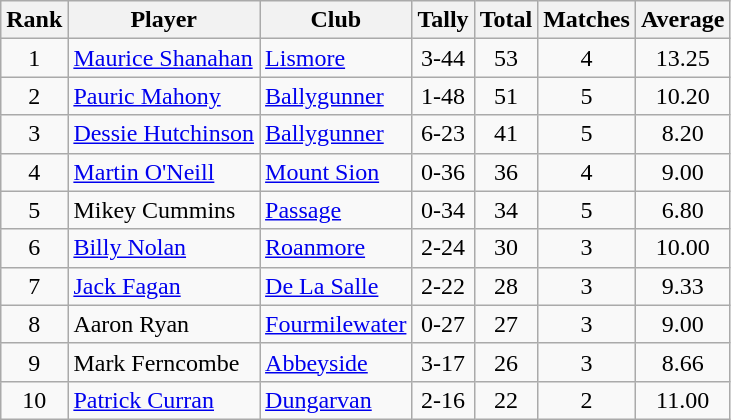<table class="wikitable">
<tr>
<th>Rank</th>
<th>Player</th>
<th>Club</th>
<th>Tally</th>
<th>Total</th>
<th>Matches</th>
<th>Average</th>
</tr>
<tr>
<td rowspan="1" style="text-align:center;">1</td>
<td><a href='#'>Maurice Shanahan</a></td>
<td><a href='#'>Lismore</a></td>
<td align=center>3-44</td>
<td align=center>53</td>
<td align=center>4</td>
<td align=center>13.25</td>
</tr>
<tr>
<td rowspan="1" style="text-align:center;">2</td>
<td><a href='#'>Pauric Mahony</a></td>
<td><a href='#'>Ballygunner</a></td>
<td align=center>1-48</td>
<td align=center>51</td>
<td align=center>5</td>
<td align=center>10.20</td>
</tr>
<tr>
<td rowspan="1" style="text-align:center;">3</td>
<td><a href='#'>Dessie Hutchinson</a></td>
<td><a href='#'>Ballygunner</a></td>
<td align=center>6-23</td>
<td align=center>41</td>
<td align=center>5</td>
<td align=center>8.20</td>
</tr>
<tr>
<td rowspan="1" style="text-align:center;">4</td>
<td><a href='#'>Martin O'Neill</a></td>
<td><a href='#'>Mount Sion</a></td>
<td align=center>0-36</td>
<td align=center>36</td>
<td align=center>4</td>
<td align=center>9.00</td>
</tr>
<tr>
<td rowspan="1" style="text-align:center;">5</td>
<td>Mikey Cummins</td>
<td><a href='#'>Passage</a></td>
<td align=center>0-34</td>
<td align=center>34</td>
<td align=center>5</td>
<td align=center>6.80</td>
</tr>
<tr>
<td rowspan="1" style="text-align:center;">6</td>
<td><a href='#'>Billy Nolan</a></td>
<td><a href='#'>Roanmore</a></td>
<td align=center>2-24</td>
<td align=center>30</td>
<td align=center>3</td>
<td align=center>10.00</td>
</tr>
<tr>
<td rowspan="1" style="text-align:center;">7</td>
<td><a href='#'>Jack Fagan</a></td>
<td><a href='#'>De La Salle</a></td>
<td align=center>2-22</td>
<td align=center>28</td>
<td align=center>3</td>
<td align=center>9.33</td>
</tr>
<tr>
<td rowspan="1" style="text-align:center;">8</td>
<td>Aaron Ryan</td>
<td><a href='#'>Fourmilewater</a></td>
<td align=center>0-27</td>
<td align=center>27</td>
<td align=center>3</td>
<td align=center>9.00</td>
</tr>
<tr>
<td rowspan="1" style="text-align:center;">9</td>
<td>Mark Ferncombe</td>
<td><a href='#'>Abbeyside</a></td>
<td align=center>3-17</td>
<td align=center>26</td>
<td align=center>3</td>
<td align=center>8.66</td>
</tr>
<tr>
<td rowspan="1" style="text-align:center;">10</td>
<td><a href='#'>Patrick Curran</a></td>
<td><a href='#'>Dungarvan</a></td>
<td align=center>2-16</td>
<td align=center>22</td>
<td align=center>2</td>
<td align=center>11.00</td>
</tr>
</table>
